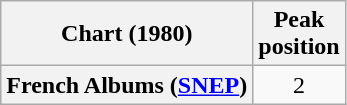<table class="wikitable sortable plainrowheaders" style="text-align:center">
<tr>
<th scope="col">Chart (1980)</th>
<th scope="col">Peak<br> position</th>
</tr>
<tr>
<th scope="row">French Albums (<a href='#'>SNEP</a>)</th>
<td align="center">2</td>
</tr>
</table>
